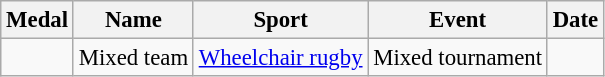<table class="wikitable sortable" style="font-size: 95%;">
<tr>
<th>Medal</th>
<th>Name</th>
<th>Sport</th>
<th>Event</th>
<th>Date</th>
</tr>
<tr>
<td></td>
<td>Mixed team</td>
<td><a href='#'>Wheelchair rugby</a></td>
<td>Mixed tournament</td>
<td></td>
</tr>
</table>
